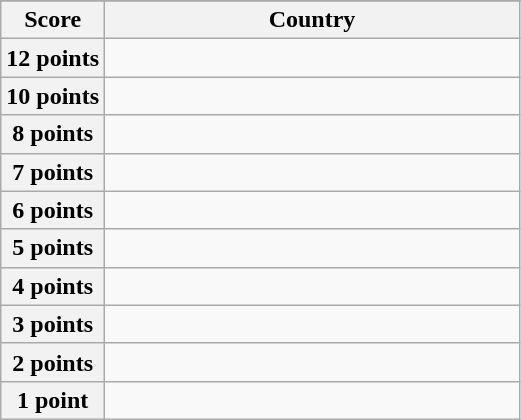<table class="wikitable">
<tr>
</tr>
<tr>
<th scope="col" width="20%">Score</th>
<th scope="col">Country</th>
</tr>
<tr>
<th scope="row">12 points</th>
<td></td>
</tr>
<tr>
<th scope="row">10 points</th>
<td></td>
</tr>
<tr>
<th scope="row">8 points</th>
<td></td>
</tr>
<tr>
<th scope="row">7 points</th>
<td></td>
</tr>
<tr>
<th scope="row">6 points</th>
<td></td>
</tr>
<tr>
<th scope="row">5 points</th>
<td></td>
</tr>
<tr>
<th scope="row">4 points</th>
<td></td>
</tr>
<tr>
<th scope="row">3 points</th>
<td></td>
</tr>
<tr>
<th scope="row">2 points</th>
<td></td>
</tr>
<tr>
<th scope="row">1 point</th>
<td></td>
</tr>
</table>
